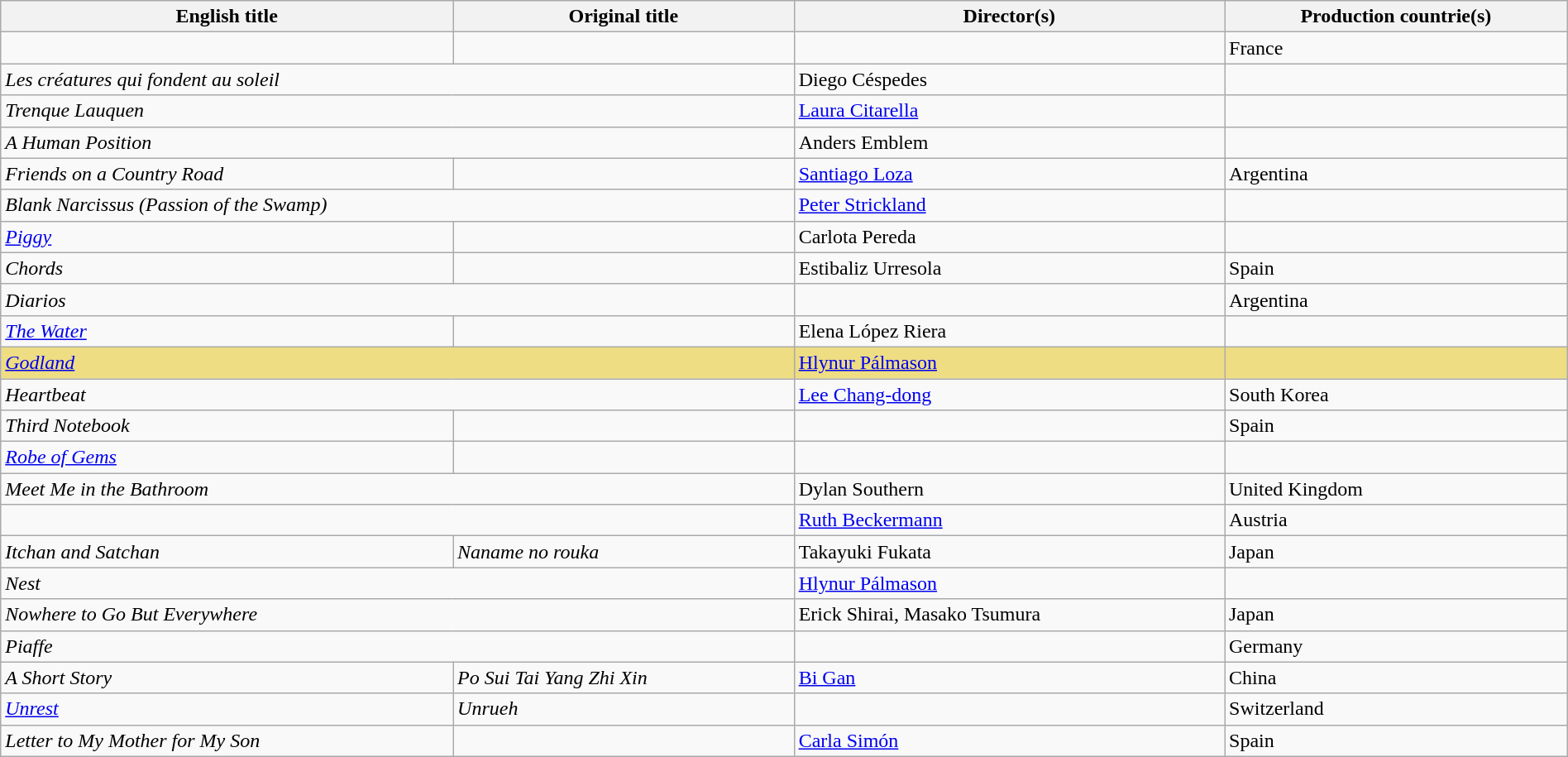<table class="sortable wikitable" style="width:100%; margin-bottom:4px" cellpadding="5">
<tr>
<th scope="col">English title</th>
<th scope="col">Original title</th>
<th scope="col">Director(s)</th>
<th scope="col">Production countrie(s)</th>
</tr>
<tr>
<td><em></em></td>
<td></td>
<td></td>
<td>France</td>
</tr>
<tr>
<td colspan = "2"><em>Les créatures qui fondent au soleil</em></td>
<td>Diego Céspedes</td>
<td></td>
</tr>
<tr>
<td colspan = "2"><em>Trenque Lauquen</em></td>
<td><a href='#'>Laura Citarella</a></td>
<td></td>
</tr>
<tr>
<td colspan = "2"><em>A Human Position</em></td>
<td>Anders Emblem</td>
<td></td>
</tr>
<tr>
<td><em>Friends on a Country Road</em></td>
<td></td>
<td><a href='#'>Santiago Loza</a></td>
<td>Argentina</td>
</tr>
<tr>
<td colspan = "2"><em>Blank Narcissus (Passion of the Swamp)</em></td>
<td><a href='#'>Peter Strickland</a></td>
<td></td>
</tr>
<tr>
<td><em><a href='#'>Piggy</a></em></td>
<td></td>
<td>Carlota Pereda</td>
<td></td>
</tr>
<tr>
<td><em>Chords</em></td>
<td></td>
<td>Estibaliz Urresola</td>
<td>Spain</td>
</tr>
<tr>
<td colspan = "2"><em>Diarios</em></td>
<td></td>
<td>Argentina</td>
</tr>
<tr>
<td><em><a href='#'>The Water</a></em></td>
<td></td>
<td>Elena López Riera</td>
<td></td>
</tr>
<tr style="background:#EEDD82">
<td colspan = "2"><em><a href='#'>Godland</a></em></td>
<td><a href='#'>Hlynur Pálmason</a></td>
<td></td>
</tr>
<tr>
<td colspan = "2"><em>Heartbeat</em></td>
<td><a href='#'>Lee Chang-dong</a></td>
<td>South Korea</td>
</tr>
<tr>
<td><em>Third Notebook</em></td>
<td></td>
<td></td>
<td>Spain</td>
</tr>
<tr>
<td><em><a href='#'>Robe of Gems</a></em></td>
<td></td>
<td></td>
<td></td>
</tr>
<tr>
<td colspan = "2"><em>Meet Me in the Bathroom</em></td>
<td>Dylan Southern</td>
<td>United Kingdom</td>
</tr>
<tr>
<td colspan = "2"><em></em></td>
<td><a href='#'>Ruth Beckermann</a></td>
<td>Austria</td>
</tr>
<tr>
<td><em>Itchan and Satchan</em></td>
<td><em>Naname no rouka</em></td>
<td>Takayuki Fukata</td>
<td>Japan</td>
</tr>
<tr>
<td colspan = "2"><em>Nest</em></td>
<td><a href='#'>Hlynur Pálmason</a></td>
<td></td>
</tr>
<tr>
<td colspan = "2"><em>Nowhere to Go But Everywhere</em></td>
<td>Erick Shirai, Masako Tsumura</td>
<td>Japan</td>
</tr>
<tr>
<td colspan = "2"><em>Piaffe</em></td>
<td></td>
<td>Germany</td>
</tr>
<tr>
<td><em>A Short Story</em></td>
<td><em>Po Sui Tai Yang Zhi Xin</em></td>
<td><a href='#'>Bi Gan</a></td>
<td>China</td>
</tr>
<tr>
<td><em><a href='#'>Unrest</a></em></td>
<td><em>Unrueh</em></td>
<td></td>
<td>Switzerland</td>
</tr>
<tr>
<td><em>Letter to My Mother for My Son</em></td>
<td></td>
<td><a href='#'>Carla Simón</a></td>
<td>Spain</td>
</tr>
</table>
